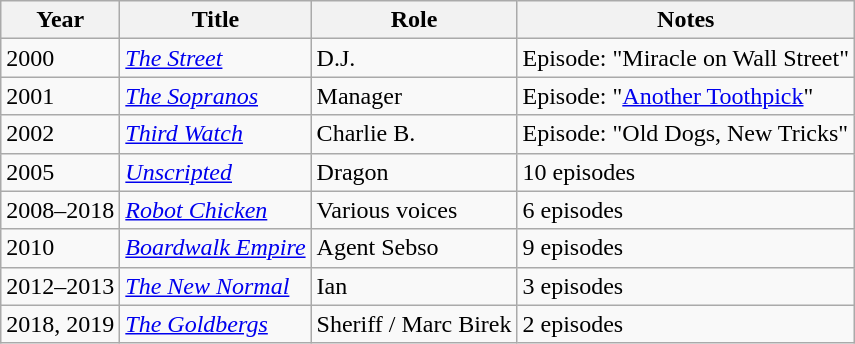<table class="wikitable sortable">
<tr>
<th>Year</th>
<th>Title</th>
<th>Role</th>
<th>Notes</th>
</tr>
<tr>
<td>2000</td>
<td><a href='#'><em>The Street</em></a></td>
<td>D.J.</td>
<td>Episode: "Miracle on Wall Street"</td>
</tr>
<tr>
<td>2001</td>
<td><em><a href='#'>The Sopranos</a></em></td>
<td>Manager</td>
<td>Episode: "<a href='#'>Another Toothpick</a>"</td>
</tr>
<tr>
<td>2002</td>
<td><em><a href='#'>Third Watch</a></em></td>
<td>Charlie B.</td>
<td>Episode: "Old Dogs, New Tricks"</td>
</tr>
<tr>
<td>2005</td>
<td><em><a href='#'>Unscripted</a></em></td>
<td>Dragon</td>
<td>10 episodes</td>
</tr>
<tr>
<td>2008–2018</td>
<td><em><a href='#'>Robot Chicken</a></em></td>
<td>Various voices</td>
<td>6 episodes</td>
</tr>
<tr>
<td>2010</td>
<td><em><a href='#'>Boardwalk Empire</a></em></td>
<td>Agent Sebso</td>
<td>9 episodes</td>
</tr>
<tr>
<td>2012–2013</td>
<td><a href='#'><em>The New Normal</em></a></td>
<td>Ian</td>
<td>3 episodes</td>
</tr>
<tr>
<td>2018, 2019</td>
<td><a href='#'><em>The Goldbergs</em></a></td>
<td>Sheriff / Marc Birek</td>
<td>2 episodes</td>
</tr>
</table>
